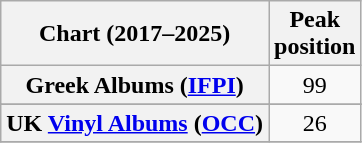<table class="wikitable sortable plainrowheaders" style="text-align:center">
<tr>
<th scope="col">Chart (2017–2025)</th>
<th scope="col">Peak<br>position</th>
</tr>
<tr>
<th scope="row">Greek Albums (<a href='#'>IFPI</a>)</th>
<td>99</td>
</tr>
<tr>
</tr>
<tr>
</tr>
<tr>
<th scope="row">UK <a href='#'>Vinyl Albums</a> (<a href='#'>OCC</a>)</th>
<td>26</td>
</tr>
<tr>
</tr>
</table>
